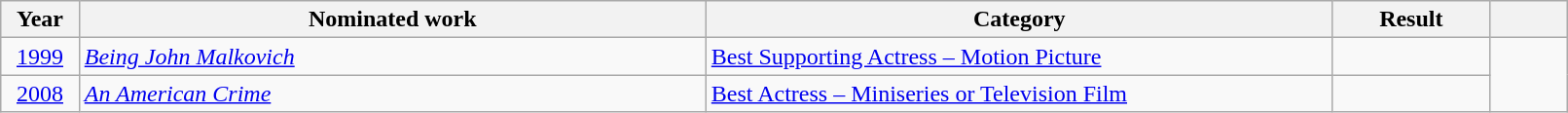<table class="wikitable" width=85%>
<tr>
<th width=5%>Year</th>
<th width=40%>Nominated work</th>
<th width=40%>Category</th>
<th width=10%>Result</th>
<th width=5%></th>
</tr>
<tr>
<td style="text-align:center;"><a href='#'>1999</a></td>
<td><em><a href='#'>Being John Malkovich</a></em></td>
<td><a href='#'>Best Supporting Actress – Motion Picture</a></td>
<td></td>
<td rowspan="2"></td>
</tr>
<tr>
<td style="text-align:center;"><a href='#'>2008</a></td>
<td><em><a href='#'>An American Crime</a></em></td>
<td><a href='#'>Best Actress – Miniseries or Television Film</a></td>
<td></td>
</tr>
</table>
